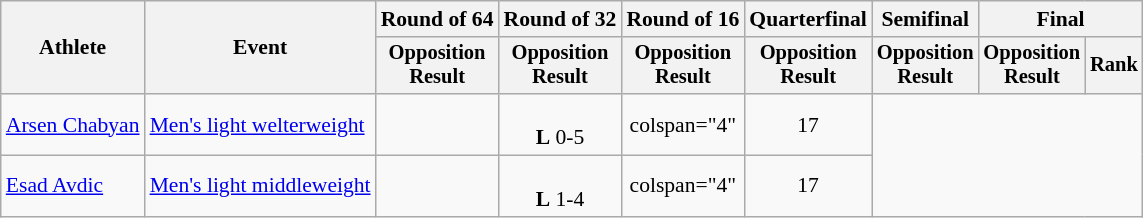<table class="wikitable" style="text-align:center; font-size:90%">
<tr>
<th rowspan="2">Athlete</th>
<th rowspan="2">Event</th>
<th>Round of 64</th>
<th>Round of 32</th>
<th>Round of 16</th>
<th>Quarterfinal</th>
<th>Semifinal</th>
<th colspan="2">Final</th>
</tr>
<tr style="font-size:95%">
<th>Opposition<br>Result</th>
<th>Opposition<br>Result</th>
<th>Opposition<br>Result</th>
<th>Opposition<br>Result</th>
<th>Opposition<br>Result</th>
<th>Opposition<br>Result</th>
<th>Rank</th>
</tr>
<tr>
<td align="left"><a href='#'>Arsen Chabyan</a></td>
<td align="left"><a href='#'>Men's light welterweight</a></td>
<td></td>
<td><br><strong>L</strong> 0-5</td>
<td>colspan="4" </td>
<td>17</td>
</tr>
<tr>
<td align="left"><a href='#'>Esad Avdic</a></td>
<td align="left"><a href='#'>Men's light middleweight</a></td>
<td></td>
<td><br><strong>L</strong> 1-4</td>
<td>colspan="4" </td>
<td>17</td>
</tr>
</table>
